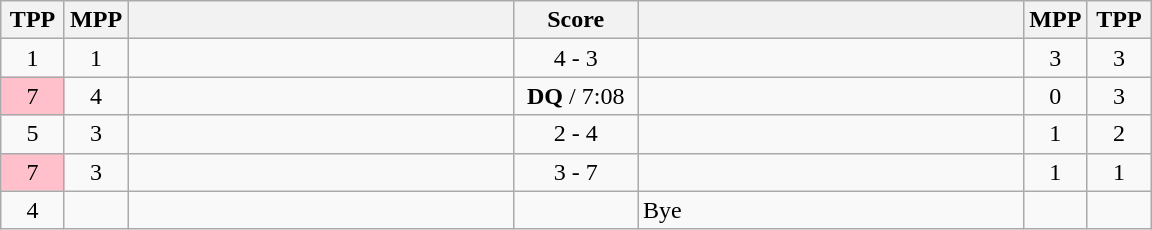<table class="wikitable" style="text-align: center;" |>
<tr>
<th width="35">TPP</th>
<th width="35">MPP</th>
<th width="250"></th>
<th width="75">Score</th>
<th width="250"></th>
<th width="35">MPP</th>
<th width="35">TPP</th>
</tr>
<tr>
<td>1</td>
<td>1</td>
<td style="text-align:left;"><strong></strong></td>
<td>4 - 3</td>
<td style="text-align:left;"></td>
<td>3</td>
<td>3</td>
</tr>
<tr>
<td bgcolor=pink>7</td>
<td>4</td>
<td style="text-align:left;"></td>
<td><strong>DQ</strong> / 7:08</td>
<td style="text-align:left;"><strong></strong></td>
<td>0</td>
<td>3</td>
</tr>
<tr>
<td>5</td>
<td>3</td>
<td style="text-align:left;"></td>
<td>2 - 4</td>
<td style="text-align:left;"><strong></strong></td>
<td>1</td>
<td>2</td>
</tr>
<tr>
<td bgcolor=pink>7</td>
<td>3</td>
<td style="text-align:left;"></td>
<td>3 - 7</td>
<td style="text-align:left;"><strong></strong></td>
<td>1</td>
<td>1</td>
</tr>
<tr>
<td>4</td>
<td></td>
<td style="text-align:left;"><strong></strong></td>
<td></td>
<td style="text-align:left;">Bye</td>
<td></td>
<td></td>
</tr>
</table>
